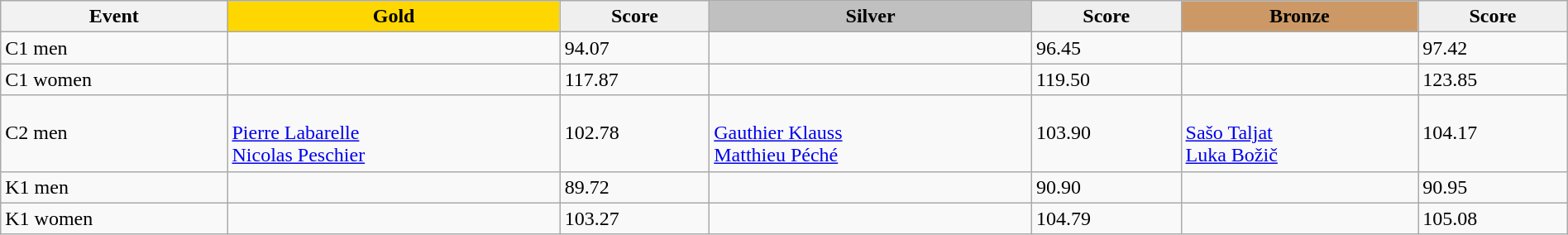<table class="wikitable" width=100%>
<tr>
<th>Event</th>
<td align=center bgcolor="gold"><strong>Gold</strong></td>
<td align=center bgcolor="EFEFEF"><strong>Score</strong></td>
<td align=center bgcolor="silver"><strong>Silver</strong></td>
<td align=center bgcolor="EFEFEF"><strong>Score</strong></td>
<td align=center bgcolor="CC9966"><strong>Bronze</strong></td>
<td align=center bgcolor="EFEFEF"><strong>Score</strong></td>
</tr>
<tr>
<td>C1 men</td>
<td></td>
<td>94.07</td>
<td></td>
<td>96.45</td>
<td></td>
<td>97.42</td>
</tr>
<tr>
<td>C1 women</td>
<td></td>
<td>117.87</td>
<td></td>
<td>119.50</td>
<td></td>
<td>123.85</td>
</tr>
<tr>
<td>C2 men</td>
<td><br><a href='#'>Pierre Labarelle</a><br><a href='#'>Nicolas Peschier</a></td>
<td>102.78</td>
<td><br><a href='#'>Gauthier Klauss</a><br><a href='#'>Matthieu Péché</a></td>
<td>103.90</td>
<td><br><a href='#'>Sašo Taljat</a><br><a href='#'>Luka Božič</a></td>
<td>104.17</td>
</tr>
<tr>
<td>K1 men</td>
<td></td>
<td>89.72</td>
<td></td>
<td>90.90</td>
<td></td>
<td>90.95</td>
</tr>
<tr>
<td>K1 women</td>
<td></td>
<td>103.27</td>
<td></td>
<td>104.79</td>
<td></td>
<td>105.08</td>
</tr>
</table>
